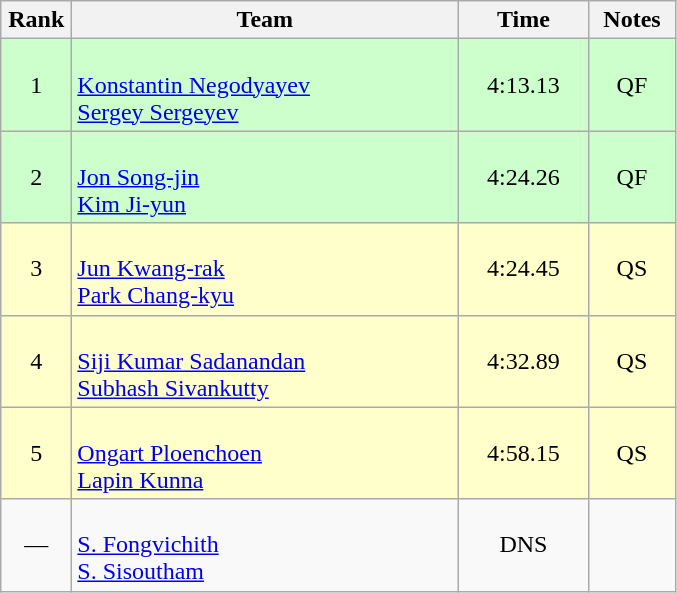<table class=wikitable style="text-align:center">
<tr>
<th width=40>Rank</th>
<th width=250>Team</th>
<th width=80>Time</th>
<th width=50>Notes</th>
</tr>
<tr bgcolor="ccffcc">
<td>1</td>
<td align=left><br><a href='#'>Konstantin Negodyayev</a><br><a href='#'>Sergey Sergeyev</a></td>
<td>4:13.13</td>
<td>QF</td>
</tr>
<tr bgcolor="ccffcc">
<td>2</td>
<td align=left><br><a href='#'>Jon Song-jin</a><br><a href='#'>Kim Ji-yun</a></td>
<td>4:24.26</td>
<td>QF</td>
</tr>
<tr bgcolor="#ffffcc">
<td>3</td>
<td align=left><br><a href='#'>Jun Kwang-rak</a><br><a href='#'>Park Chang-kyu</a></td>
<td>4:24.45</td>
<td>QS</td>
</tr>
<tr bgcolor="#ffffcc">
<td>4</td>
<td align=left><br><a href='#'>Siji Kumar Sadanandan</a><br><a href='#'>Subhash Sivankutty</a></td>
<td>4:32.89</td>
<td>QS</td>
</tr>
<tr bgcolor="#ffffcc">
<td>5</td>
<td align=left><br><a href='#'>Ongart Ploenchoen</a><br><a href='#'>Lapin Kunna</a></td>
<td>4:58.15</td>
<td>QS</td>
</tr>
<tr>
<td>—</td>
<td align=left><br><a href='#'>S. Fongvichith</a><br><a href='#'>S. Sisoutham</a></td>
<td>DNS</td>
<td></td>
</tr>
</table>
